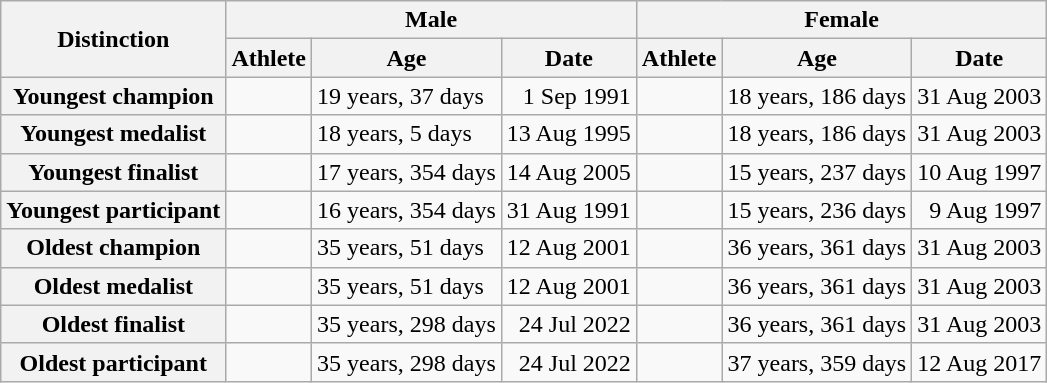<table class="wikitable">
<tr>
<th rowspan="2">Distinction</th>
<th colspan="3">Male</th>
<th colspan="3">Female</th>
</tr>
<tr>
<th>Athlete</th>
<th>Age</th>
<th>Date</th>
<th>Athlete</th>
<th>Age</th>
<th>Date</th>
</tr>
<tr>
<th>Youngest champion</th>
<td align="left"></td>
<td align="left">19 years, 37 days</td>
<td align="right">1 Sep 1991</td>
<td align="left"></td>
<td align="left">18 years, 186 days</td>
<td align="right">31 Aug 2003</td>
</tr>
<tr>
<th>Youngest medalist</th>
<td align="left"></td>
<td align="left">18 years, 5 days</td>
<td align="right">13 Aug 1995</td>
<td align="left"></td>
<td align="left">18 years, 186 days</td>
<td align="right">31 Aug 2003</td>
</tr>
<tr>
<th>Youngest finalist</th>
<td align="left"></td>
<td align="left">17 years, 354 days</td>
<td align="right">14 Aug 2005</td>
<td align="left"></td>
<td align="left">15 years, 237 days</td>
<td align="right">10 Aug 1997</td>
</tr>
<tr>
<th>Youngest participant</th>
<td align="left"></td>
<td align="left">16 years, 354 days</td>
<td align="right">31 Aug 1991</td>
<td align="left"></td>
<td align="left">15 years, 236 days</td>
<td align="right">9 Aug 1997</td>
</tr>
<tr>
<th>Oldest champion</th>
<td align="left"></td>
<td align="left">35 years, 51 days</td>
<td align="right">12 Aug 2001</td>
<td align="left"></td>
<td align="left">36 years, 361 days</td>
<td align="right">31 Aug 2003</td>
</tr>
<tr>
<th>Oldest medalist</th>
<td align="left"></td>
<td align="left">35 years, 51 days</td>
<td align="right">12 Aug 2001</td>
<td align="left"></td>
<td align="left">36 years, 361 days</td>
<td align="right">31 Aug 2003</td>
</tr>
<tr>
<th>Oldest finalist</th>
<td align="left"></td>
<td align="left">35 years, 298 days</td>
<td align="right">24 Jul 2022</td>
<td align="left"></td>
<td align="left">36 years, 361 days</td>
<td align="right">31 Aug 2003</td>
</tr>
<tr>
<th>Oldest participant</th>
<td align="left"></td>
<td align="left">35 years, 298 days</td>
<td align="right">24 Jul 2022</td>
<td align="left"></td>
<td align="left">37 years, 359 days</td>
<td align="right">12 Aug 2017</td>
</tr>
</table>
